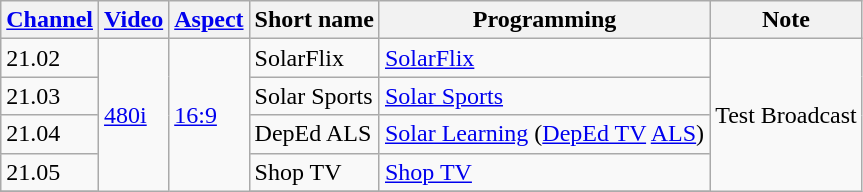<table class="wikitable">
<tr Solar>
<th><a href='#'>Channel</a></th>
<th><a href='#'>Video</a></th>
<th><a href='#'>Aspect</a></th>
<th>Short name</th>
<th>Programming</th>
<th>Note</th>
</tr>
<tr>
<td>21.02</td>
<td rowspan=5><a href='#'>480i</a></td>
<td rowspan=5><a href='#'>16:9</a></td>
<td>SolarFlix</td>
<td><a href='#'>SolarFlix</a> </td>
<td rowspan=5>Test Broadcast</td>
</tr>
<tr>
<td>21.03</td>
<td>Solar Sports</td>
<td><a href='#'>Solar Sports</a></td>
</tr>
<tr>
<td>21.04</td>
<td>DepEd ALS</td>
<td><a href='#'>Solar Learning</a> (<a href='#'>DepEd TV</a> <a href='#'>ALS</a>)</td>
</tr>
<tr>
<td>21.05</td>
<td>Shop TV</td>
<td><a href='#'>Shop TV</a></td>
</tr>
<tr>
</tr>
</table>
